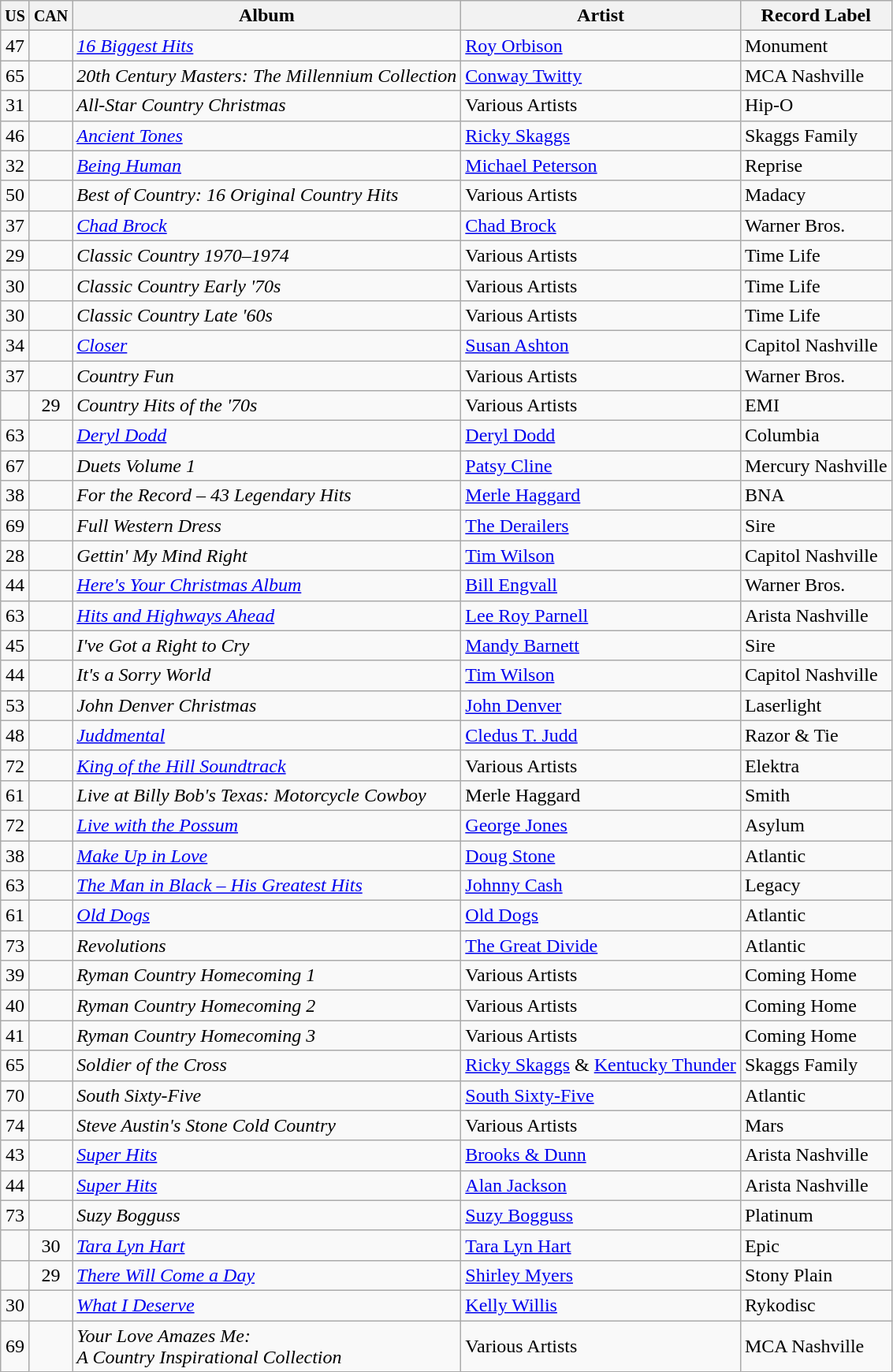<table class="wikitable sortable">
<tr>
<th><small>US</small></th>
<th><small>CAN</small></th>
<th>Album</th>
<th>Artist</th>
<th>Record Label</th>
</tr>
<tr>
<td align="center">47</td>
<td align="center"></td>
<td><em><a href='#'>16 Biggest Hits</a></em></td>
<td><a href='#'>Roy Orbison</a></td>
<td>Monument</td>
</tr>
<tr>
<td align="center">65</td>
<td align="center"></td>
<td><em>20th Century Masters: The Millennium Collection</em></td>
<td><a href='#'>Conway Twitty</a></td>
<td>MCA Nashville</td>
</tr>
<tr>
<td align="center">31</td>
<td align="center"></td>
<td><em>All-Star Country Christmas</em></td>
<td>Various Artists</td>
<td>Hip-O</td>
</tr>
<tr>
<td align="center">46</td>
<td align="center"></td>
<td><em><a href='#'>Ancient Tones</a></em></td>
<td><a href='#'>Ricky Skaggs</a></td>
<td>Skaggs Family</td>
</tr>
<tr>
<td align="center">32</td>
<td align="center"></td>
<td><em><a href='#'>Being Human</a></em></td>
<td><a href='#'>Michael Peterson</a></td>
<td>Reprise</td>
</tr>
<tr>
<td align="center">50</td>
<td align="center"></td>
<td><em>Best of Country: 16 Original Country Hits</em></td>
<td>Various Artists</td>
<td>Madacy</td>
</tr>
<tr>
<td align="center">37</td>
<td align="center"></td>
<td><em><a href='#'>Chad Brock</a></em></td>
<td><a href='#'>Chad Brock</a></td>
<td>Warner Bros.</td>
</tr>
<tr>
<td align="center">29</td>
<td align="center"></td>
<td><em>Classic Country 1970–1974</em></td>
<td>Various Artists</td>
<td>Time Life</td>
</tr>
<tr>
<td align="center">30</td>
<td align="center"></td>
<td><em>Classic Country Early '70s</em></td>
<td>Various Artists</td>
<td>Time Life</td>
</tr>
<tr>
<td align="center">30</td>
<td align="center"></td>
<td><em>Classic Country Late '60s</em></td>
<td>Various Artists</td>
<td>Time Life</td>
</tr>
<tr>
<td align="center">34</td>
<td align="center"></td>
<td><em><a href='#'>Closer</a></em></td>
<td><a href='#'>Susan Ashton</a></td>
<td>Capitol Nashville</td>
</tr>
<tr>
<td align="center">37</td>
<td align="center"></td>
<td><em>Country Fun</em></td>
<td>Various Artists</td>
<td>Warner Bros.</td>
</tr>
<tr>
<td align="center"></td>
<td align="center">29</td>
<td><em>Country Hits of the '70s</em></td>
<td>Various Artists</td>
<td>EMI</td>
</tr>
<tr>
<td align="center">63</td>
<td align="center"></td>
<td><em><a href='#'>Deryl Dodd</a></em></td>
<td><a href='#'>Deryl Dodd</a></td>
<td>Columbia</td>
</tr>
<tr>
<td align="center">67</td>
<td align="center"></td>
<td><em>Duets Volume 1</em></td>
<td><a href='#'>Patsy Cline</a></td>
<td>Mercury Nashville</td>
</tr>
<tr>
<td align="center">38</td>
<td align="center"></td>
<td><em>For the Record – 43 Legendary Hits</em></td>
<td><a href='#'>Merle Haggard</a></td>
<td>BNA</td>
</tr>
<tr>
<td align="center">69</td>
<td align="center"></td>
<td><em>Full Western Dress</em></td>
<td><a href='#'>The Derailers</a></td>
<td>Sire</td>
</tr>
<tr>
<td align="center">28</td>
<td align="center"></td>
<td><em>Gettin' My Mind Right</em></td>
<td><a href='#'>Tim Wilson</a></td>
<td>Capitol Nashville</td>
</tr>
<tr>
<td align="center">44</td>
<td align="center"></td>
<td><em><a href='#'>Here's Your Christmas Album</a></em></td>
<td><a href='#'>Bill Engvall</a></td>
<td>Warner Bros.</td>
</tr>
<tr>
<td align="center">63</td>
<td align="center"></td>
<td><em><a href='#'>Hits and Highways Ahead</a></em></td>
<td><a href='#'>Lee Roy Parnell</a></td>
<td>Arista Nashville</td>
</tr>
<tr>
<td align="center">45</td>
<td align="center"></td>
<td><em>I've Got a Right to Cry</em></td>
<td><a href='#'>Mandy Barnett</a></td>
<td>Sire</td>
</tr>
<tr>
<td align="center">44</td>
<td align="center"></td>
<td><em>It's a Sorry World</em></td>
<td><a href='#'>Tim Wilson</a></td>
<td>Capitol Nashville</td>
</tr>
<tr>
<td align="center">53</td>
<td align="center"></td>
<td><em>John Denver Christmas</em></td>
<td><a href='#'>John Denver</a></td>
<td>Laserlight</td>
</tr>
<tr>
<td align="center">48</td>
<td align="center"></td>
<td><em><a href='#'>Juddmental</a></em></td>
<td><a href='#'>Cledus T. Judd</a></td>
<td>Razor & Tie</td>
</tr>
<tr>
<td align="center">72</td>
<td align="center"></td>
<td><em><a href='#'>King of the Hill Soundtrack</a></em></td>
<td>Various Artists</td>
<td>Elektra</td>
</tr>
<tr>
<td align="center">61</td>
<td align="center"></td>
<td><em>Live at Billy Bob's Texas: Motorcycle Cowboy</em></td>
<td>Merle Haggard</td>
<td>Smith</td>
</tr>
<tr>
<td align="center">72</td>
<td align="center"></td>
<td><em><a href='#'>Live with the Possum</a></em></td>
<td><a href='#'>George Jones</a></td>
<td>Asylum</td>
</tr>
<tr>
<td align="center">38</td>
<td align="center"></td>
<td><em><a href='#'>Make Up in Love</a></em></td>
<td><a href='#'>Doug Stone</a></td>
<td>Atlantic</td>
</tr>
<tr>
<td align="center">63</td>
<td align="center"></td>
<td><em><a href='#'>The Man in Black – His Greatest Hits</a></em></td>
<td><a href='#'>Johnny Cash</a></td>
<td>Legacy</td>
</tr>
<tr>
<td align="center">61</td>
<td align="center"></td>
<td><em><a href='#'>Old Dogs</a></em></td>
<td><a href='#'>Old Dogs</a></td>
<td>Atlantic</td>
</tr>
<tr>
<td align="center">73</td>
<td align="center"></td>
<td><em>Revolutions</em></td>
<td><a href='#'>The Great Divide</a></td>
<td>Atlantic</td>
</tr>
<tr>
<td align="center">39</td>
<td align="center"></td>
<td><em>Ryman Country Homecoming 1</em></td>
<td>Various Artists</td>
<td>Coming Home</td>
</tr>
<tr>
<td align="center">40</td>
<td align="center"></td>
<td><em>Ryman Country Homecoming 2</em></td>
<td>Various Artists</td>
<td>Coming Home</td>
</tr>
<tr>
<td align="center">41</td>
<td align="center"></td>
<td><em>Ryman Country Homecoming 3</em></td>
<td>Various Artists</td>
<td>Coming Home</td>
</tr>
<tr>
<td align="center">65</td>
<td align="center"></td>
<td><em>Soldier of the Cross</em></td>
<td><a href='#'>Ricky Skaggs</a> & <a href='#'>Kentucky Thunder</a></td>
<td>Skaggs Family</td>
</tr>
<tr>
<td align="center">70</td>
<td align="center"></td>
<td><em>South Sixty-Five</em></td>
<td><a href='#'>South Sixty-Five</a></td>
<td>Atlantic</td>
</tr>
<tr>
<td align="center">74</td>
<td align="center"></td>
<td><em>Steve Austin's Stone Cold Country</em></td>
<td>Various Artists</td>
<td>Mars</td>
</tr>
<tr>
<td align="center">43</td>
<td align="center"></td>
<td><em><a href='#'>Super Hits</a></em></td>
<td><a href='#'>Brooks & Dunn</a></td>
<td>Arista Nashville</td>
</tr>
<tr>
<td align="center">44</td>
<td align="center"></td>
<td><em><a href='#'>Super Hits</a></em></td>
<td><a href='#'>Alan Jackson</a></td>
<td>Arista Nashville</td>
</tr>
<tr>
<td align="center">73</td>
<td align="center"></td>
<td><em>Suzy Bogguss</em></td>
<td><a href='#'>Suzy Bogguss</a></td>
<td>Platinum</td>
</tr>
<tr>
<td align="center"></td>
<td align="center">30</td>
<td><em><a href='#'>Tara Lyn Hart</a></em></td>
<td><a href='#'>Tara Lyn Hart</a></td>
<td>Epic</td>
</tr>
<tr>
<td align="center"></td>
<td align="center">29</td>
<td><em><a href='#'>There Will Come a Day</a></em></td>
<td><a href='#'>Shirley Myers</a></td>
<td>Stony Plain</td>
</tr>
<tr>
<td align="center">30</td>
<td align="center"></td>
<td><em><a href='#'>What I Deserve</a></em></td>
<td><a href='#'>Kelly Willis</a></td>
<td>Rykodisc</td>
</tr>
<tr>
<td align="center">69</td>
<td align="center"></td>
<td><em>Your Love Amazes Me:<br>A Country Inspirational Collection</em></td>
<td>Various Artists</td>
<td>MCA Nashville</td>
</tr>
</table>
